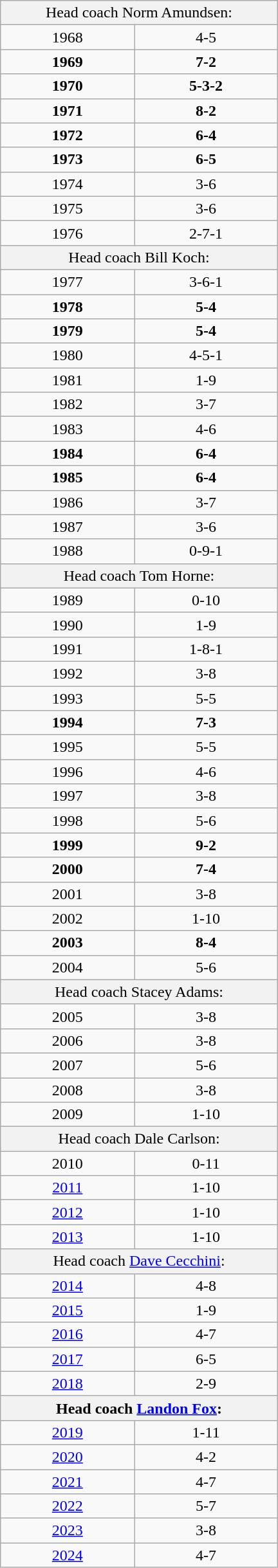<table class="wikitable" style="width:18em; text-align:center">
<tr>
<th colspan=2 style="font-weight:normal">Head coach Norm Amundsen:</th>
</tr>
<tr>
<td>1968</td>
<td>4-5</td>
</tr>
<tr>
<td><strong>1969</strong></td>
<td><strong> 7-2</strong></td>
</tr>
<tr>
<td><strong>1970</strong></td>
<td><strong> 5-3-2</strong></td>
</tr>
<tr>
<td><strong>1971</strong></td>
<td><strong> 8-2</strong></td>
</tr>
<tr>
<td><strong>1972</strong></td>
<td><strong>6-4</strong></td>
</tr>
<tr>
<td><strong>1973</strong></td>
<td><strong> 6-5</strong></td>
</tr>
<tr>
<td>1974</td>
<td>3-6</td>
</tr>
<tr>
<td>1975</td>
<td>3-6</td>
</tr>
<tr>
<td>1976</td>
<td>2-7-1</td>
</tr>
<tr>
<th colspan=2 style="font-weight:normal">Head coach Bill Koch:</th>
</tr>
<tr>
<td>1977</td>
<td>3-6-1</td>
</tr>
<tr>
<td><strong>1978</strong></td>
<td><strong> 5-4</strong></td>
</tr>
<tr>
<td><strong>1979</strong></td>
<td><strong> 5-4</strong></td>
</tr>
<tr>
<td>1980</td>
<td>4-5-1</td>
</tr>
<tr>
<td>1981</td>
<td>1-9</td>
</tr>
<tr>
<td>1982</td>
<td>3-7</td>
</tr>
<tr>
<td>1983</td>
<td>4-6</td>
</tr>
<tr>
<td><strong>1984</strong></td>
<td><strong> 6-4</strong></td>
</tr>
<tr>
<td><strong>1985</strong></td>
<td><strong> 6-4</strong></td>
</tr>
<tr>
<td>1986</td>
<td>3-7</td>
</tr>
<tr>
<td>1987</td>
<td>3-6</td>
</tr>
<tr>
<td>1988</td>
<td>0-9-1</td>
</tr>
<tr>
<th colspan=2 style="font-weight:normal">Head coach Tom Horne:</th>
</tr>
<tr>
<td>1989</td>
<td>0-10</td>
</tr>
<tr>
<td>1990</td>
<td>1-9</td>
</tr>
<tr>
<td>1991</td>
<td>1-8-1</td>
</tr>
<tr>
<td>1992</td>
<td>3-8</td>
</tr>
<tr>
<td>1993</td>
<td>5-5</td>
</tr>
<tr>
<td><strong>1994</strong></td>
<td><strong> 7-3</strong></td>
</tr>
<tr>
<td>1995</td>
<td>5-5</td>
</tr>
<tr>
<td>1996</td>
<td>4-6</td>
</tr>
<tr>
<td>1997</td>
<td>3-8</td>
</tr>
<tr>
<td>1998</td>
<td>5-6</td>
</tr>
<tr>
<td><strong>1999</strong></td>
<td><strong> 9-2</strong></td>
</tr>
<tr>
<td><strong>2000</strong></td>
<td><strong> 7-4</strong></td>
</tr>
<tr>
<td>2001</td>
<td>3-8</td>
</tr>
<tr>
<td>2002</td>
<td>1-10</td>
</tr>
<tr>
<td><strong>2003</strong></td>
<td><strong> 8-4</strong></td>
</tr>
<tr>
<td>2004</td>
<td>5-6</td>
</tr>
<tr>
<th colspan=2 style="font-weight:normal">Head coach Stacey Adams:</th>
</tr>
<tr>
<td>2005</td>
<td>3-8</td>
</tr>
<tr>
<td>2006</td>
<td>3-8</td>
</tr>
<tr>
<td>2007</td>
<td>5-6</td>
</tr>
<tr>
<td>2008</td>
<td>3-8</td>
</tr>
<tr>
<td>2009</td>
<td>1-10</td>
</tr>
<tr>
<th colspan=2 style="font-weight:normal">Head coach Dale Carlson:</th>
</tr>
<tr>
<td>2010</td>
<td>0-11</td>
</tr>
<tr>
<td><a href='#'>2011</a></td>
<td>1-10</td>
</tr>
<tr>
<td><a href='#'>2012</a></td>
<td>1-10</td>
</tr>
<tr>
<td><a href='#'>2013</a></td>
<td>1-10</td>
</tr>
<tr>
<th colspan=2 style="font-weight:normal">Head coach <a href='#'>Dave Cecchini</a>:</th>
</tr>
<tr>
<td><a href='#'>2014</a></td>
<td>4-8</td>
</tr>
<tr>
<td><a href='#'>2015</a></td>
<td>1-9</td>
</tr>
<tr>
<td><a href='#'>2016</a></td>
<td>4-7</td>
</tr>
<tr>
<td><a href='#'>2017</a></td>
<td>6-5</td>
</tr>
<tr>
<td><a href='#'>2018</a></td>
<td>2-9</td>
</tr>
<tr>
<th colspan="2">Head coach <a href='#'>Landon Fox</a>:</th>
</tr>
<tr>
<td><a href='#'>2019</a></td>
<td>1-11</td>
</tr>
<tr>
<td><a href='#'>2020</a></td>
<td>4-2</td>
</tr>
<tr>
<td><a href='#'>2021</a></td>
<td>4-7</td>
</tr>
<tr>
<td><a href='#'>2022</a></td>
<td>5-7</td>
</tr>
<tr>
<td><a href='#'>2023</a></td>
<td>3-8</td>
</tr>
<tr>
<td><a href='#'>2024</a></td>
<td>4-7</td>
</tr>
</table>
